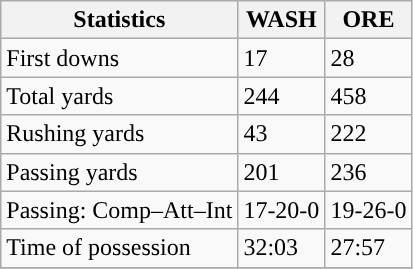<table class="wikitable" style="float: left;">
<tr>
<th>Statistics</th>
<th>WASH</th>
<th>ORE</th>
</tr>
<tr>
<td>First downs</td>
<td>17</td>
<td>28</td>
</tr>
<tr>
<td>Total yards</td>
<td>244</td>
<td>458</td>
</tr>
<tr>
<td>Rushing yards</td>
<td>43</td>
<td>222</td>
</tr>
<tr>
<td>Passing yards</td>
<td>201</td>
<td>236</td>
</tr>
<tr>
<td>Passing: Comp–Att–Int</td>
<td>17-20-0</td>
<td>19-26-0</td>
</tr>
<tr>
<td>Time of possession</td>
<td>32:03</td>
<td>27:57</td>
</tr>
<tr>
</tr>
</table>
